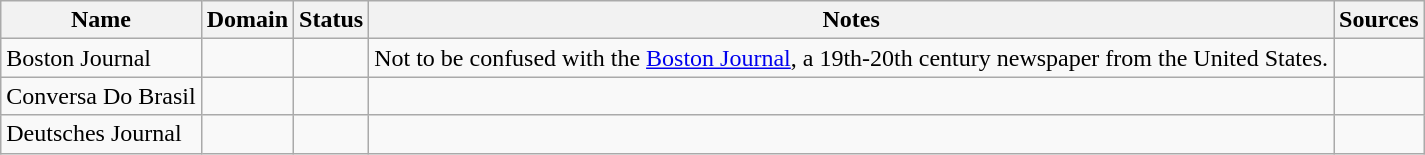<table class="wikitable sortable mw-collapsible">
<tr>
<th>Name</th>
<th>Domain</th>
<th>Status</th>
<th class="sortable">Notes</th>
<th class="unsortable">Sources</th>
</tr>
<tr>
<td>Boston Journal</td>
<td></td>
<td></td>
<td>Not to be confused with the <a href='#'>Boston Journal</a>, a 19th-20th century newspaper from the United States.</td>
<td></td>
</tr>
<tr>
<td>Conversa Do Brasil</td>
<td></td>
<td></td>
<td></td>
<td></td>
</tr>
<tr>
<td>Deutsches Journal</td>
<td></td>
<td></td>
<td></td>
<td></td>
</tr>
</table>
